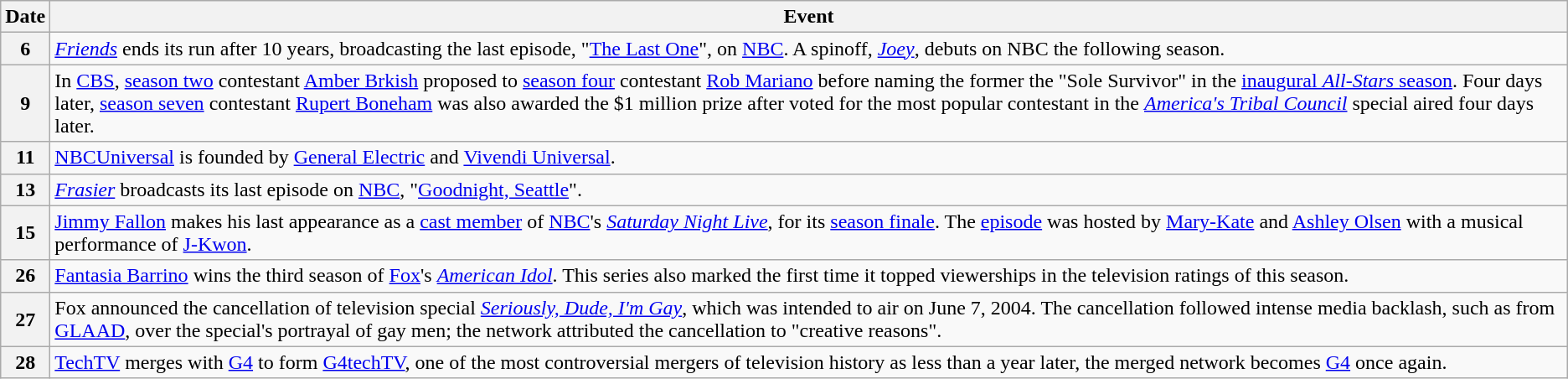<table class="wikitable">
<tr>
<th>Date</th>
<th>Event</th>
</tr>
<tr>
<th>6</th>
<td><em><a href='#'>Friends</a></em> ends its run after 10 years, broadcasting the last episode, "<a href='#'>The Last One</a>", on <a href='#'>NBC</a>. A spinoff, <em><a href='#'>Joey</a></em>, debuts on NBC the following season.</td>
</tr>
<tr>
<th>9</th>
<td>In <a href='#'>CBS</a>, <a href='#'>season two</a> contestant <a href='#'>Amber Brkish</a> proposed to <a href='#'>season four</a> contestant <a href='#'>Rob Mariano</a> before naming the former the "Sole Survivor" in the <a href='#'>inaugural <em>All-Stars</em> season</a>. Four days later, <a href='#'>season seven</a> contestant <a href='#'>Rupert Boneham</a> was also awarded the $1 million prize after voted for the most popular contestant in the <em><a href='#'>America's Tribal Council</a></em> special aired four days later.</td>
</tr>
<tr>
<th>11</th>
<td><a href='#'>NBCUniversal</a> is founded by <a href='#'>General Electric</a> and <a href='#'>Vivendi Universal</a>.</td>
</tr>
<tr>
<th>13</th>
<td><em><a href='#'>Frasier</a></em> broadcasts its last episode on <a href='#'>NBC</a>, "<a href='#'>Goodnight, Seattle</a>".</td>
</tr>
<tr>
<th>15</th>
<td><a href='#'>Jimmy Fallon</a> makes his last appearance as a <a href='#'>cast member</a> of <a href='#'>NBC</a>'s <em><a href='#'>Saturday Night Live</a></em>, for its <a href='#'>season finale</a>. The <a href='#'>episode</a> was hosted by <a href='#'>Mary-Kate</a> and <a href='#'>Ashley Olsen</a> with a musical performance of <a href='#'>J-Kwon</a>.</td>
</tr>
<tr>
<th>26</th>
<td><a href='#'>Fantasia Barrino</a> wins the third season of <a href='#'>Fox</a>'s <em><a href='#'>American Idol</a></em>. This series also marked the first time it topped viewerships in the television ratings of this season.</td>
</tr>
<tr>
<th>27</th>
<td>Fox announced the cancellation of television special <em><a href='#'>Seriously, Dude, I'm Gay</a></em>, which was intended to air on June 7, 2004. The cancellation followed intense media backlash, such as from <a href='#'>GLAAD</a>, over the special's portrayal of gay men; the network attributed the cancellation to "creative reasons".</td>
</tr>
<tr>
<th>28</th>
<td><a href='#'>TechTV</a> merges with <a href='#'>G4</a> to form <a href='#'>G4techTV</a>, one of the most controversial mergers of television history as less than a year later, the merged network becomes <a href='#'>G4</a> once again.</td>
</tr>
</table>
